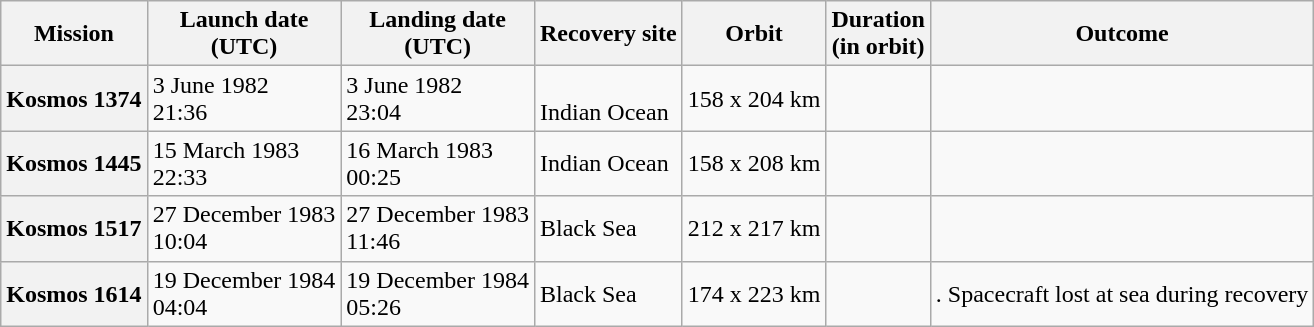<table class="wikitable sortable">
<tr>
<th>Mission</th>
<th>Launch date<br>(UTC)</th>
<th>Landing date<br>(UTC)</th>
<th>Recovery site</th>
<th>Orbit</th>
<th>Duration<br>(in orbit)</th>
<th>Outcome</th>
</tr>
<tr>
<th>Kosmos 1374</th>
<td>3 June 1982<br>21:36</td>
<td>3 June 1982<br>23:04</td>
<td><br>Indian Ocean</td>
<td>158 x 204 km</td>
<td></td>
<td></td>
</tr>
<tr>
<th>Kosmos 1445</th>
<td>15 March 1983<br>22:33</td>
<td>16 March 1983<br>00:25</td>
<td>Indian Ocean</td>
<td>158 x 208 km</td>
<td></td>
<td></td>
</tr>
<tr>
<th>Kosmos 1517</th>
<td>27 December 1983<br>10:04</td>
<td>27 December 1983<br>11:46</td>
<td>Black Sea</td>
<td>212 x 217 km</td>
<td></td>
<td></td>
</tr>
<tr>
<th>Kosmos 1614</th>
<td>19 December 1984<br>04:04</td>
<td>19 December 1984<br>05:26</td>
<td>Black Sea</td>
<td>174 x 223 km</td>
<td></td>
<td>. Spacecraft lost at sea during recovery</td>
</tr>
</table>
